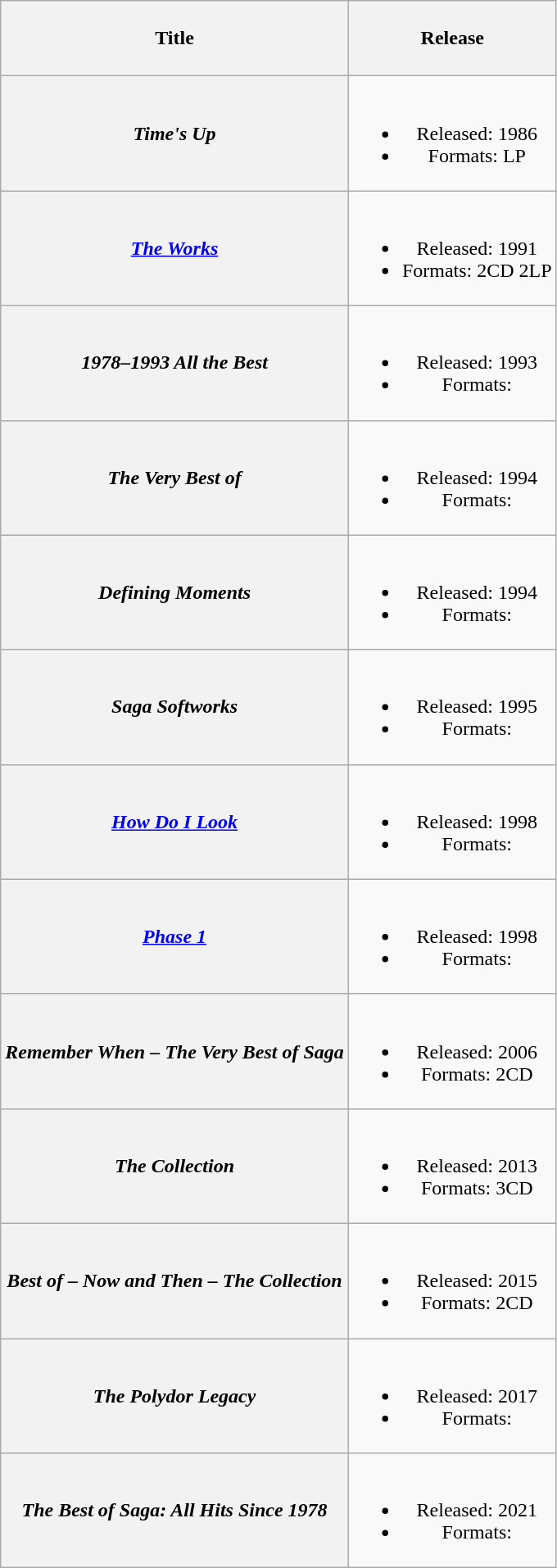<table class="wikitable plainrowheaders" style="text-align:center;">
<tr>
<th scope="col"><br>Title<br><br></th>
<th scope="col">Release</th>
</tr>
<tr>
<th scope="row"><em>Time's Up</em></th>
<td><br><ul><li>Released: 1986</li><li>Formats: LP</li></ul></td>
</tr>
<tr>
<th scope="row"><em><a href='#'>The Works</a></em></th>
<td><br><ul><li>Released: 1991</li><li>Formats: 2CD 2LP</li></ul></td>
</tr>
<tr>
<th scope="row"><em>1978–1993 All the Best</em></th>
<td><br><ul><li>Released: 1993</li><li>Formats:</li></ul></td>
</tr>
<tr>
<th scope="row"><em>The Very Best of</em></th>
<td><br><ul><li>Released: 1994</li><li>Formats:</li></ul></td>
</tr>
<tr>
<th scope="row"><em>Defining Moments</em></th>
<td><br><ul><li>Released: 1994</li><li>Formats:</li></ul></td>
</tr>
<tr>
<th scope="row"><em>Saga Softworks</em></th>
<td><br><ul><li>Released: 1995</li><li>Formats:</li></ul></td>
</tr>
<tr>
<th scope="row"><em><a href='#'>How Do I Look</a></em></th>
<td><br><ul><li>Released: 1998</li><li>Formats:</li></ul></td>
</tr>
<tr>
<th scope="row"><em><a href='#'>Phase 1</a></em></th>
<td><br><ul><li>Released: 1998</li><li>Formats:</li></ul></td>
</tr>
<tr>
<th scope="row"><em>Remember When – The Very Best of Saga</em></th>
<td><br><ul><li>Released: 2006</li><li>Formats: 2CD</li></ul></td>
</tr>
<tr>
<th scope="row"><em>The Collection</em></th>
<td><br><ul><li>Released: 2013</li><li>Formats: 3CD</li></ul></td>
</tr>
<tr>
<th scope="row"><em>Best of – Now and Then – The Collection</em></th>
<td><br><ul><li>Released: 2015</li><li>Formats: 2CD</li></ul></td>
</tr>
<tr>
<th scope="row"><em>The Polydor Legacy</em></th>
<td><br><ul><li>Released: 2017</li><li>Formats:</li></ul></td>
</tr>
<tr>
<th scope="row"><em>The Best of Saga: All Hits Since 1978</em></th>
<td><br><ul><li>Released: 2021</li><li>Formats:</li></ul></td>
</tr>
</table>
